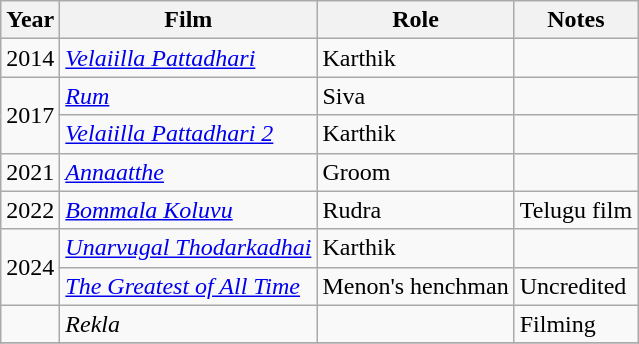<table class="wikitable sortable">
<tr>
<th>Year</th>
<th>Film</th>
<th>Role</th>
<th>Notes</th>
</tr>
<tr>
<td>2014</td>
<td><em><a href='#'>Velaiilla Pattadhari</a></em></td>
<td>Karthik</td>
<td></td>
</tr>
<tr>
<td rowspan="2">2017</td>
<td><em><a href='#'>Rum</a></em></td>
<td>Siva</td>
<td></td>
</tr>
<tr>
<td><em><a href='#'>Velaiilla Pattadhari 2</a></em></td>
<td>Karthik</td>
<td></td>
</tr>
<tr>
<td>2021</td>
<td><em><a href='#'>Annaatthe</a></em></td>
<td>Groom</td>
<td></td>
</tr>
<tr>
<td>2022</td>
<td><em><a href='#'>Bommala Koluvu</a></em></td>
<td>Rudra</td>
<td>Telugu film</td>
</tr>
<tr>
<td rowspan="2">2024</td>
<td><em><a href='#'>Unarvugal Thodarkadhai</a></em></td>
<td>Karthik</td>
<td></td>
</tr>
<tr>
<td><em><a href='#'>The Greatest of All Time</a></em></td>
<td>Menon's henchman</td>
<td>Uncredited</td>
</tr>
<tr>
<td></td>
<td><em>Rekla</em></td>
<td></td>
<td>Filming</td>
</tr>
<tr>
</tr>
</table>
